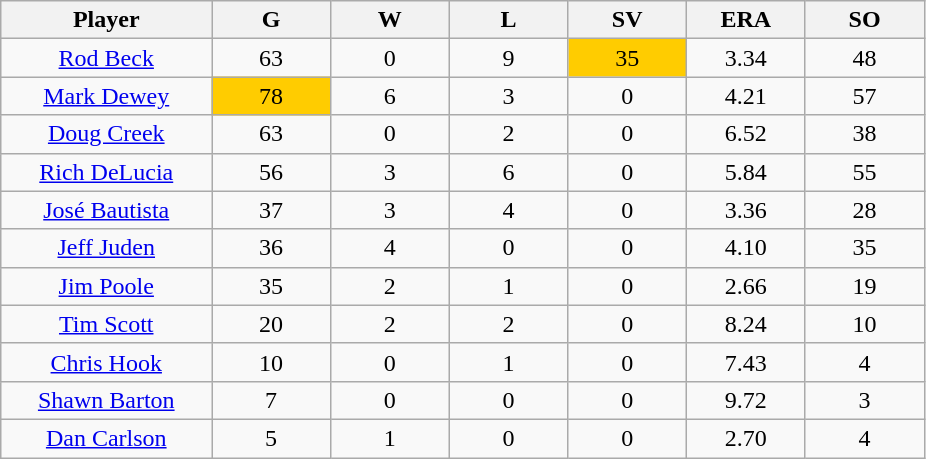<table class="wikitable sortable">
<tr>
<th bgcolor="#DDDDFF" width="16%">Player</th>
<th bgcolor="#DDDDFF" width="9%">G</th>
<th bgcolor="#DDDDFF" width="9%">W</th>
<th bgcolor="#DDDDFF" width="9%">L</th>
<th bgcolor="#DDDDFF" width="9%">SV</th>
<th bgcolor="#DDDDFF" width="9%">ERA</th>
<th bgcolor="#DDDDFF" width="9%">SO</th>
</tr>
<tr align=center>
<td><a href='#'>Rod Beck</a></td>
<td>63</td>
<td>0</td>
<td>9</td>
<td bgcolor="#FFCC00">35</td>
<td>3.34</td>
<td>48</td>
</tr>
<tr align=center>
<td><a href='#'>Mark Dewey</a></td>
<td bgcolor="#FFCC00">78</td>
<td>6</td>
<td>3</td>
<td>0</td>
<td>4.21</td>
<td>57</td>
</tr>
<tr align=center>
<td><a href='#'>Doug Creek</a></td>
<td>63</td>
<td>0</td>
<td>2</td>
<td>0</td>
<td>6.52</td>
<td>38</td>
</tr>
<tr align=center>
<td><a href='#'>Rich DeLucia</a></td>
<td>56</td>
<td>3</td>
<td>6</td>
<td>0</td>
<td>5.84</td>
<td>55</td>
</tr>
<tr align=center>
<td><a href='#'>José Bautista</a></td>
<td>37</td>
<td>3</td>
<td>4</td>
<td>0</td>
<td>3.36</td>
<td>28</td>
</tr>
<tr align=center>
<td><a href='#'>Jeff Juden</a></td>
<td>36</td>
<td>4</td>
<td>0</td>
<td>0</td>
<td>4.10</td>
<td>35</td>
</tr>
<tr align=center>
<td><a href='#'>Jim Poole</a></td>
<td>35</td>
<td>2</td>
<td>1</td>
<td>0</td>
<td>2.66</td>
<td>19</td>
</tr>
<tr align=center>
<td><a href='#'>Tim Scott</a></td>
<td>20</td>
<td>2</td>
<td>2</td>
<td>0</td>
<td>8.24</td>
<td>10</td>
</tr>
<tr align=center>
<td><a href='#'>Chris Hook</a></td>
<td>10</td>
<td>0</td>
<td>1</td>
<td>0</td>
<td>7.43</td>
<td>4</td>
</tr>
<tr align=center>
<td><a href='#'>Shawn Barton</a></td>
<td>7</td>
<td>0</td>
<td>0</td>
<td>0</td>
<td>9.72</td>
<td>3</td>
</tr>
<tr align=center>
<td><a href='#'>Dan Carlson</a></td>
<td>5</td>
<td>1</td>
<td>0</td>
<td>0</td>
<td>2.70</td>
<td>4</td>
</tr>
</table>
